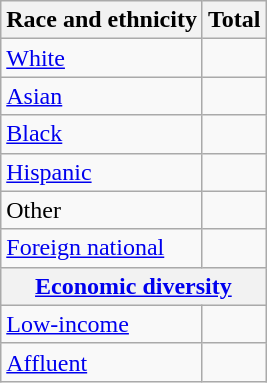<table class="wikitable floatright sortable collapsible"; text-align:right; font-size:80%;">
<tr>
<th>Race and ethnicity</th>
<th colspan="2" data-sort-type=number>Total</th>
</tr>
<tr>
<td><a href='#'>White</a></td>
<td align=right></td>
</tr>
<tr>
<td><a href='#'>Asian</a></td>
<td align=right></td>
</tr>
<tr>
<td><a href='#'>Black</a></td>
<td align=right></td>
</tr>
<tr>
<td><a href='#'>Hispanic</a></td>
<td align=right></td>
</tr>
<tr>
<td>Other</td>
<td align=right></td>
</tr>
<tr>
<td><a href='#'>Foreign national</a></td>
<td align=right></td>
</tr>
<tr>
<th colspan="4" data-sort-type=number><a href='#'>Economic diversity</a></th>
</tr>
<tr>
<td><a href='#'>Low-income</a></td>
<td align=right></td>
</tr>
<tr>
<td><a href='#'>Affluent</a></td>
<td align=right></td>
</tr>
</table>
